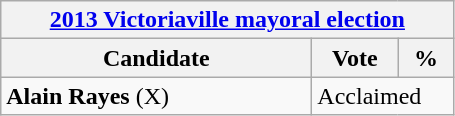<table class="wikitable">
<tr>
<th colspan="3"><a href='#'>2013 Victoriaville mayoral election</a></th>
</tr>
<tr>
<th bgcolor="#DDDDFF" width="200px">Candidate</th>
<th bgcolor="#DDDDFF" width="50px">Vote</th>
<th bgcolor="#DDDDFF"  width="30px">%</th>
</tr>
<tr>
<td><strong>Alain Rayes</strong> (X)</td>
<td colspan="2">Acclaimed</td>
</tr>
</table>
